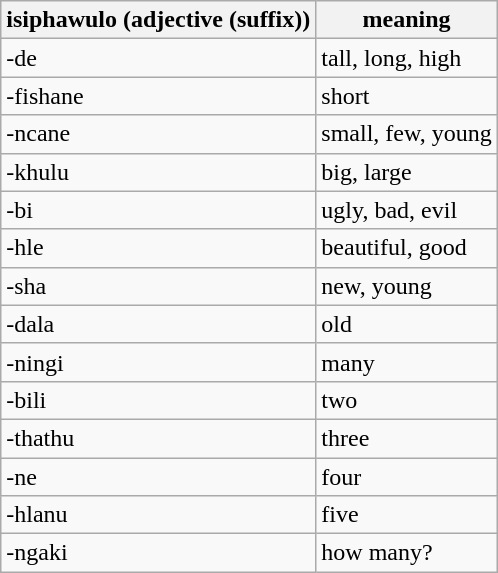<table class="wikitable">
<tr>
<th>isiphawulo (adjective (suffix))</th>
<th>meaning</th>
</tr>
<tr>
<td>-de</td>
<td>tall, long, high</td>
</tr>
<tr>
<td>-fishane</td>
<td>short</td>
</tr>
<tr>
<td>-ncane</td>
<td>small, few, young</td>
</tr>
<tr>
<td>-khulu</td>
<td>big, large</td>
</tr>
<tr>
<td>-bi</td>
<td>ugly, bad, evil</td>
</tr>
<tr>
<td>-hle</td>
<td>beautiful, good</td>
</tr>
<tr>
<td>-sha</td>
<td>new, young</td>
</tr>
<tr>
<td>-dala</td>
<td>old</td>
</tr>
<tr>
<td>-ningi</td>
<td>many</td>
</tr>
<tr>
<td>-bili</td>
<td>two</td>
</tr>
<tr>
<td>-thathu</td>
<td>three</td>
</tr>
<tr>
<td>-ne</td>
<td>four</td>
</tr>
<tr>
<td>-hlanu</td>
<td>five</td>
</tr>
<tr>
<td>-ngaki</td>
<td>how many?</td>
</tr>
</table>
